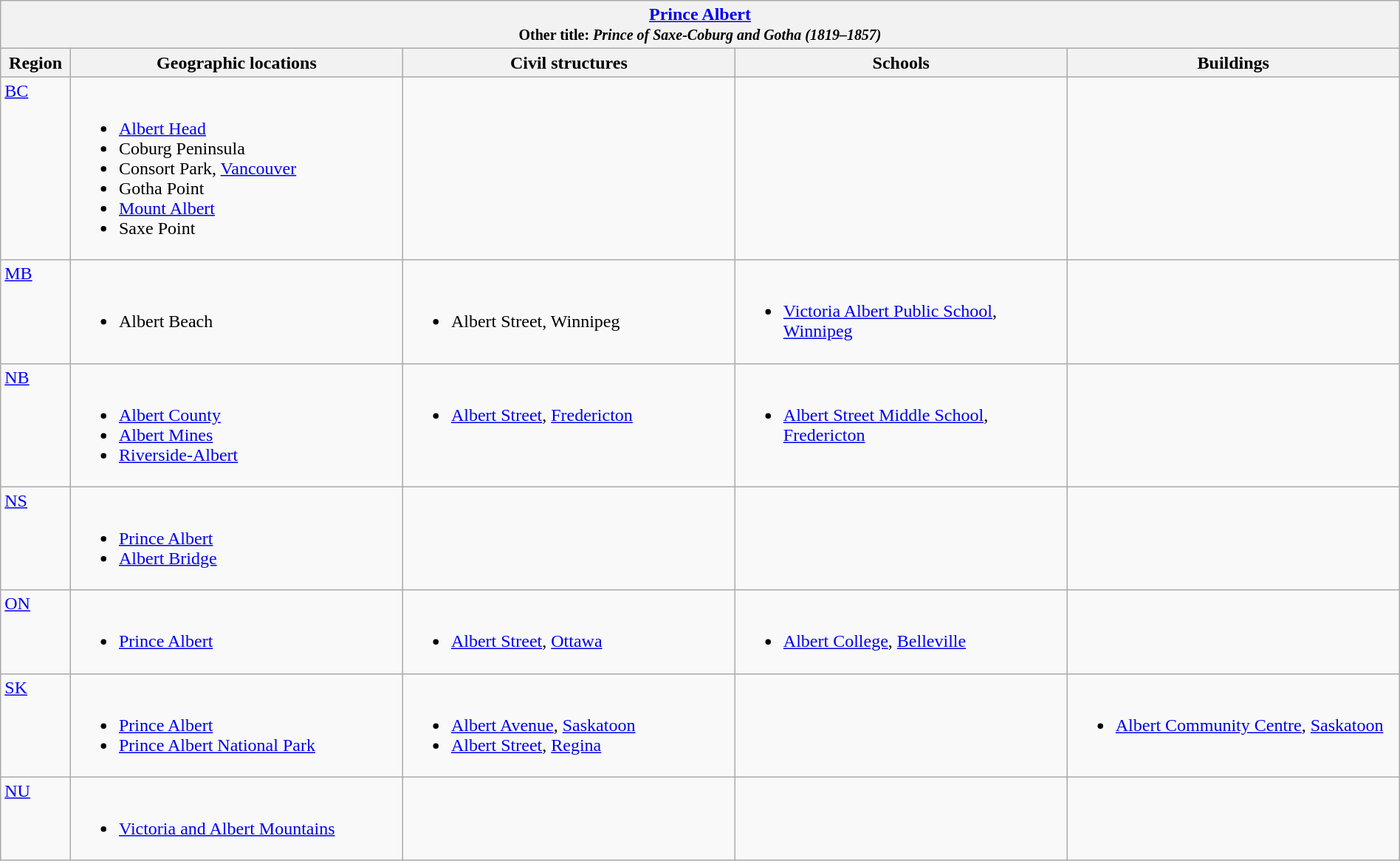<table class="wikitable" width="100%">
<tr>
<th colspan="5"> <a href='#'>Prince Albert</a><br><small>Other title: <em>Prince of Saxe-Coburg and Gotha (1819–1857)</em></small></th>
</tr>
<tr>
<th width="5%">Region</th>
<th width="23.75%">Geographic locations</th>
<th width="23.75%">Civil structures</th>
<th width="23.75%">Schools</th>
<th width="23.75%">Buildings</th>
</tr>
<tr>
<td align=left valign=top> <a href='#'>BC</a></td>
<td align=left valign=top><br><ul><li><a href='#'>Albert Head</a></li><li>Coburg Peninsula</li><li>Consort Park, <a href='#'>Vancouver</a></li><li>Gotha Point</li><li><a href='#'>Mount Albert</a></li><li>Saxe Point</li></ul></td>
<td></td>
<td></td>
<td></td>
</tr>
<tr>
<td align=left valign=top> <a href='#'>MB</a></td>
<td><br><ul><li>Albert Beach</li></ul></td>
<td><br><ul><li>Albert Street, Winnipeg</li></ul></td>
<td align=left valign=top><br><ul><li><a href='#'>Victoria Albert Public School</a>, <a href='#'>Winnipeg</a></li></ul></td>
<td></td>
</tr>
<tr>
<td align=left valign=top> <a href='#'>NB</a></td>
<td align=left valign=top><br><ul><li><a href='#'>Albert County</a></li><li><a href='#'>Albert Mines</a></li><li><a href='#'>Riverside-Albert</a></li></ul></td>
<td align=left valign=top><br><ul><li><a href='#'>Albert Street</a>, <a href='#'>Fredericton</a></li></ul></td>
<td align=left valign=top><br><ul><li><a href='#'>Albert Street Middle School</a>, <a href='#'>Fredericton</a></li></ul></td>
<td></td>
</tr>
<tr>
<td align=left valign=top> <a href='#'>NS</a></td>
<td align=left valign=top><br><ul><li><a href='#'>Prince Albert</a></li><li><a href='#'>Albert Bridge</a></li></ul></td>
<td></td>
<td></td>
<td></td>
</tr>
<tr>
<td align=left valign=top> <a href='#'>ON</a></td>
<td align=left valign=top><br><ul><li><a href='#'>Prince Albert</a></li></ul></td>
<td align=left valign=top><br><ul><li><a href='#'>Albert Street</a>, <a href='#'>Ottawa</a></li></ul></td>
<td align=left valign=top><br><ul><li><a href='#'>Albert College</a>, <a href='#'>Belleville</a></li></ul></td>
<td></td>
</tr>
<tr>
<td align=left valign=top> <a href='#'>SK</a></td>
<td align=left valign=top><br><ul><li><a href='#'>Prince Albert</a></li><li><a href='#'>Prince Albert National Park</a></li></ul></td>
<td align=left valign=top><br><ul><li><a href='#'>Albert Avenue</a>, <a href='#'>Saskatoon</a></li><li><a href='#'>Albert Street</a>, <a href='#'>Regina</a></li></ul></td>
<td></td>
<td align=left valign=top><br><ul><li><a href='#'>Albert Community Centre</a>, <a href='#'>Saskatoon</a></li></ul></td>
</tr>
<tr>
<td align=left valign=top> <a href='#'>NU</a></td>
<td align=left valign=top><br><ul><li><a href='#'>Victoria and Albert Mountains</a></li></ul></td>
<td></td>
<td></td>
<td></td>
</tr>
</table>
